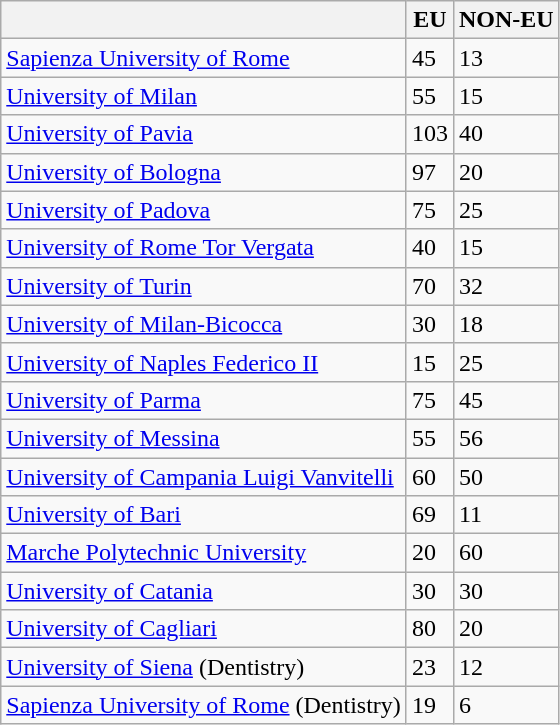<table class="wikitable">
<tr>
<th></th>
<th>EU</th>
<th>NON-EU</th>
</tr>
<tr>
<td><a href='#'>Sapienza University of Rome</a></td>
<td>45</td>
<td>13</td>
</tr>
<tr>
<td><a href='#'>University of Milan</a></td>
<td>55</td>
<td>15</td>
</tr>
<tr>
<td><a href='#'>University of Pavia</a></td>
<td>103</td>
<td>40</td>
</tr>
<tr>
<td><a href='#'>University of Bologna</a></td>
<td>97</td>
<td>20</td>
</tr>
<tr>
<td><a href='#'>University of Padova</a></td>
<td>75</td>
<td>25</td>
</tr>
<tr>
<td><a href='#'>University of Rome Tor Vergata</a></td>
<td>40</td>
<td>15</td>
</tr>
<tr>
<td><a href='#'>University of Turin</a></td>
<td>70</td>
<td>32</td>
</tr>
<tr>
<td><a href='#'>University of Milan-Bicocca</a></td>
<td>30</td>
<td>18</td>
</tr>
<tr>
<td><a href='#'>University of Naples Federico II</a></td>
<td>15</td>
<td>25</td>
</tr>
<tr>
<td><a href='#'>University of Parma</a></td>
<td>75</td>
<td>45</td>
</tr>
<tr>
<td><a href='#'>University of Messina</a></td>
<td>55</td>
<td>56</td>
</tr>
<tr>
<td><a href='#'>University of Campania Luigi Vanvitelli</a></td>
<td>60</td>
<td>50</td>
</tr>
<tr>
<td><a href='#'>University of Bari</a></td>
<td>69</td>
<td>11</td>
</tr>
<tr>
<td><a href='#'>Marche Polytechnic University</a></td>
<td>20</td>
<td>60</td>
</tr>
<tr>
<td><a href='#'>University of Catania</a></td>
<td>30</td>
<td>30</td>
</tr>
<tr>
<td><a href='#'>University of Cagliari</a></td>
<td>80</td>
<td>20</td>
</tr>
<tr>
<td><a href='#'>University of Siena</a> (Dentistry)</td>
<td>23</td>
<td>12</td>
</tr>
<tr>
<td><a href='#'>Sapienza University of Rome</a> (Dentistry)</td>
<td>19</td>
<td>6</td>
</tr>
</table>
